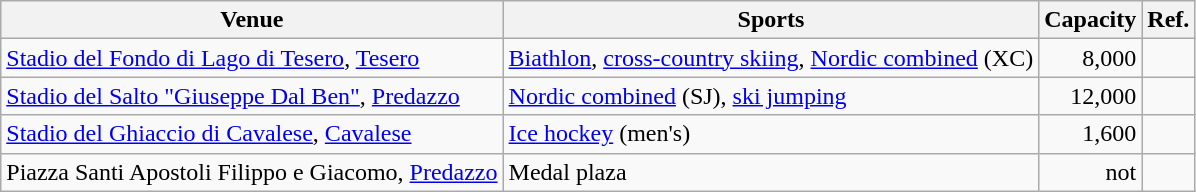<table class="wikitable">
<tr>
<th>Venue</th>
<th>Sports</th>
<th>Capacity</th>
<th>Ref.</th>
</tr>
<tr>
<td><a href='#'>Stadio del Fondo di Lago di Tesero</a>, <a href='#'>Tesero</a></td>
<td><a href='#'>Biathlon</a>, <a href='#'>cross-country skiing</a>, <a href='#'>Nordic combined</a> (XC)</td>
<td align=right>8,000</td>
<td></td>
</tr>
<tr>
<td><a href='#'>Stadio del Salto "Giuseppe Dal Ben"</a>, <a href='#'>Predazzo</a></td>
<td><a href='#'>Nordic combined</a> (SJ), <a href='#'>ski jumping</a></td>
<td align=right>12,000</td>
<td></td>
</tr>
<tr>
<td><a href='#'>Stadio del Ghiaccio di Cavalese</a>, <a href='#'>Cavalese</a></td>
<td><a href='#'>Ice hockey</a> (men's)</td>
<td align=right>1,600</td>
<td></td>
</tr>
<tr>
<td>Piazza Santi Apostoli Filippo e Giacomo, <a href='#'>Predazzo</a></td>
<td>Medal plaza</td>
<td align=right>not</td>
<td></td>
</tr>
</table>
